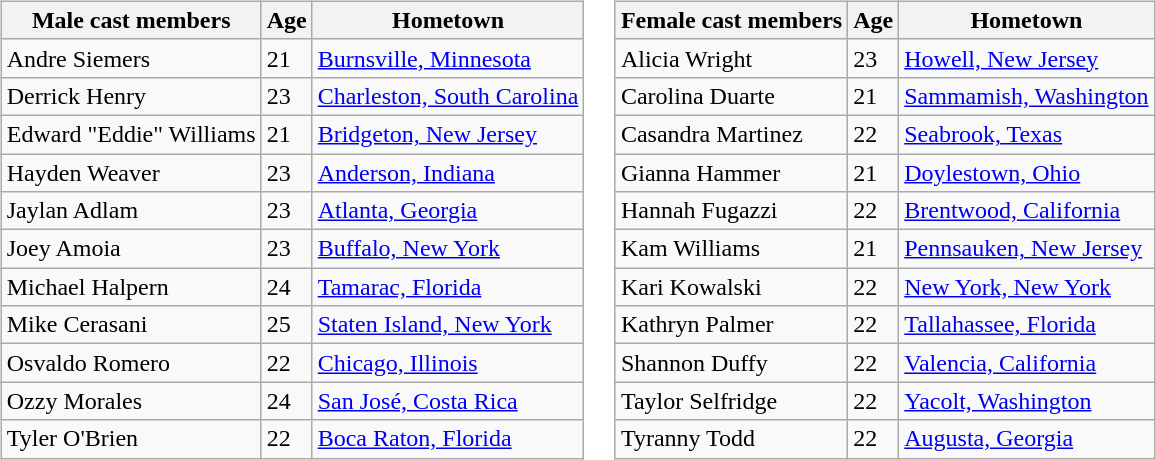<table>
<tr valign="top">
<td><br><table class= "wikitable sortable">
<tr>
<th nowrap>Male cast members</th>
<th>Age</th>
<th nowrap>Hometown</th>
</tr>
<tr>
<td>Andre Siemers</td>
<td>21</td>
<td><a href='#'>Burnsville, Minnesota</a></td>
</tr>
<tr>
<td>Derrick Henry</td>
<td>23</td>
<td nowrap><a href='#'>Charleston, South Carolina</a></td>
</tr>
<tr>
<td nowrap>Edward "Eddie" Williams</td>
<td>21</td>
<td><a href='#'>Bridgeton, New Jersey</a></td>
</tr>
<tr>
<td>Hayden Weaver</td>
<td>23</td>
<td><a href='#'>Anderson, Indiana</a></td>
</tr>
<tr>
<td>Jaylan Adlam</td>
<td>23</td>
<td><a href='#'>Atlanta, Georgia</a></td>
</tr>
<tr>
<td>Joey Amoia</td>
<td>23</td>
<td><a href='#'>Buffalo, New York</a></td>
</tr>
<tr>
<td>Michael Halpern</td>
<td>24</td>
<td><a href='#'>Tamarac, Florida</a></td>
</tr>
<tr>
<td>Mike Cerasani</td>
<td>25</td>
<td><a href='#'>Staten Island, New York</a></td>
</tr>
<tr>
<td>Osvaldo Romero</td>
<td>22</td>
<td><a href='#'>Chicago, Illinois</a></td>
</tr>
<tr>
<td>Ozzy Morales</td>
<td>24</td>
<td><a href='#'>San José, Costa Rica</a></td>
</tr>
<tr>
<td>Tyler O'Brien</td>
<td>22</td>
<td><a href='#'>Boca Raton, Florida</a></td>
</tr>
</table>
</td>
<td><br><table class= "wikitable sortable">
<tr>
<th nowrap>Female cast members</th>
<th>Age</th>
<th nowrap>Hometown</th>
</tr>
<tr>
<td>Alicia Wright</td>
<td>23</td>
<td><a href='#'>Howell, New Jersey</a></td>
</tr>
<tr>
<td>Carolina Duarte</td>
<td>21</td>
<td nowrap><a href='#'>Sammamish, Washington</a></td>
</tr>
<tr>
<td nowrap>Casandra Martinez</td>
<td>22</td>
<td><a href='#'>Seabrook, Texas</a></td>
</tr>
<tr>
<td>Gianna Hammer</td>
<td>21</td>
<td><a href='#'>Doylestown, Ohio</a></td>
</tr>
<tr>
<td>Hannah Fugazzi</td>
<td>22</td>
<td><a href='#'>Brentwood, California</a></td>
</tr>
<tr>
<td>Kam Williams</td>
<td>21</td>
<td nowrap><a href='#'>Pennsauken, New Jersey</a></td>
</tr>
<tr>
<td>Kari Kowalski</td>
<td>22</td>
<td><a href='#'>New York, New York</a></td>
</tr>
<tr>
<td>Kathryn Palmer</td>
<td>22</td>
<td><a href='#'>Tallahassee, Florida</a></td>
</tr>
<tr>
<td>Shannon Duffy</td>
<td>22</td>
<td><a href='#'>Valencia, California</a></td>
</tr>
<tr>
<td>Taylor Selfridge</td>
<td>22</td>
<td><a href='#'>Yacolt, Washington</a></td>
</tr>
<tr>
<td>Tyranny Todd</td>
<td>22</td>
<td><a href='#'>Augusta, Georgia</a></td>
</tr>
</table>
</td>
</tr>
</table>
